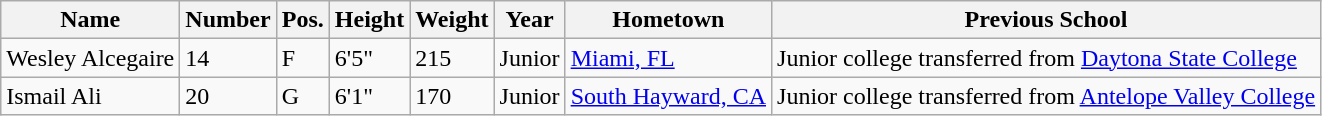<table class="wikitable sortable" border="1">
<tr>
<th>Name</th>
<th>Number</th>
<th>Pos.</th>
<th>Height</th>
<th>Weight</th>
<th>Year</th>
<th>Hometown</th>
<th class="unsortable">Previous School</th>
</tr>
<tr>
<td>Wesley Alcegaire</td>
<td>14</td>
<td>F</td>
<td>6'5"</td>
<td>215</td>
<td>Junior</td>
<td><a href='#'>Miami, FL</a></td>
<td>Junior college transferred from <a href='#'>Daytona State College</a></td>
</tr>
<tr>
<td>Ismail Ali</td>
<td>20</td>
<td>G</td>
<td>6'1"</td>
<td>170</td>
<td>Junior</td>
<td><a href='#'>South Hayward, CA</a></td>
<td>Junior college transferred from <a href='#'>Antelope Valley College</a></td>
</tr>
</table>
